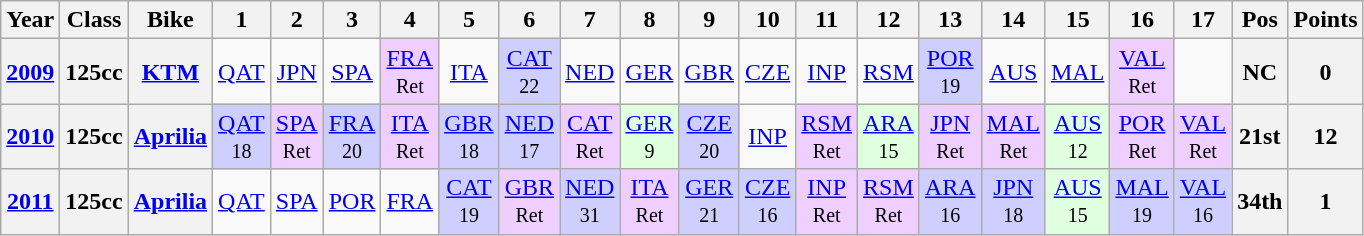<table class="wikitable" style="text-align:center">
<tr>
<th>Year</th>
<th>Class</th>
<th>Bike</th>
<th>1</th>
<th>2</th>
<th>3</th>
<th>4</th>
<th>5</th>
<th>6</th>
<th>7</th>
<th>8</th>
<th>9</th>
<th>10</th>
<th>11</th>
<th>12</th>
<th>13</th>
<th>14</th>
<th>15</th>
<th>16</th>
<th>17</th>
<th>Pos</th>
<th>Points</th>
</tr>
<tr>
<th align="left"><a href='#'>2009</a></th>
<th align="left">125cc</th>
<th align="left"><a href='#'>KTM</a></th>
<td><a href='#'>QAT</a></td>
<td><a href='#'>JPN</a></td>
<td><a href='#'>SPA</a></td>
<td style="background:#EFCFFF;"><a href='#'>FRA</a><br><small>Ret</small></td>
<td><a href='#'>ITA</a></td>
<td style="background:#cfcfff;"><a href='#'>CAT</a><br><small>22</small></td>
<td><a href='#'>NED</a></td>
<td><a href='#'>GER</a></td>
<td><a href='#'>GBR</a></td>
<td><a href='#'>CZE</a></td>
<td><a href='#'>INP</a></td>
<td><a href='#'>RSM</a></td>
<td style="background:#cfcfff;"><a href='#'>POR</a><br><small>19</small></td>
<td><a href='#'>AUS</a></td>
<td><a href='#'>MAL</a></td>
<td style="background:#EFCFFF;"><a href='#'>VAL</a><br><small>Ret</small></td>
<td></td>
<th>NC</th>
<th>0</th>
</tr>
<tr>
<th align="left"><a href='#'>2010</a></th>
<th align="left">125cc</th>
<th align="left"><a href='#'>Aprilia</a></th>
<td style="background:#cfcfff;"><a href='#'>QAT</a><br><small>18</small></td>
<td style="background:#EFCFFF;"><a href='#'>SPA</a><br><small>Ret</small></td>
<td style="background:#cfcfff;"><a href='#'>FRA</a><br><small>20</small></td>
<td style="background:#EFCFFF;"><a href='#'>ITA</a><br><small>Ret</small></td>
<td style="background:#cfcfff;"><a href='#'>GBR</a><br><small>18</small></td>
<td style="background:#cfcfff;"><a href='#'>NED</a><br><small>17</small></td>
<td style="background:#EFCFFF;"><a href='#'>CAT</a><br><small>Ret</small></td>
<td style="background:#dfffdf;"><a href='#'>GER</a><br><small>9</small></td>
<td style="background:#cfcfff;"><a href='#'>CZE</a><br><small>20</small></td>
<td><a href='#'>INP</a></td>
<td style="background:#EFCFFF;"><a href='#'>RSM</a><br><small>Ret</small></td>
<td style="background:#dfffdf;"><a href='#'>ARA</a><br><small>15</small></td>
<td style="background:#EFCFFF;"><a href='#'>JPN</a><br><small>Ret</small></td>
<td style="background:#EFCFFF;"><a href='#'>MAL</a><br><small>Ret</small></td>
<td style="background:#dfffdf;"><a href='#'>AUS</a><br><small>12</small></td>
<td style="background:#EFCFFF;"><a href='#'>POR</a><br><small>Ret</small></td>
<td style="background:#EFCFFF;"><a href='#'>VAL</a><br><small>Ret</small></td>
<th>21st</th>
<th>12</th>
</tr>
<tr>
<th align="left"><a href='#'>2011</a></th>
<th align="left">125cc</th>
<th align="left"><a href='#'>Aprilia</a></th>
<td><a href='#'>QAT</a></td>
<td><a href='#'>SPA</a></td>
<td><a href='#'>POR</a></td>
<td><a href='#'>FRA</a></td>
<td style="background:#cfcfff;"><a href='#'>CAT</a><br><small>19</small></td>
<td style="background:#EFCFFF;"><a href='#'>GBR</a><br><small>Ret</small></td>
<td style="background:#cfcfff;"><a href='#'>NED</a><br><small>31</small></td>
<td style="background:#EFCFFF;"><a href='#'>ITA</a><br><small>Ret</small></td>
<td style="background:#cfcfff;"><a href='#'>GER</a><br><small>21</small></td>
<td style="background:#cfcfff;"><a href='#'>CZE</a><br><small>16</small></td>
<td style="background:#EFCFFF;"><a href='#'>INP</a><br><small>Ret</small></td>
<td style="background:#EFCFFF;"><a href='#'>RSM</a><br><small>Ret</small></td>
<td style="background:#cfcfff;"><a href='#'>ARA</a><br><small>16</small></td>
<td style="background:#cfcfff;"><a href='#'>JPN</a><br><small>18</small></td>
<td style="background:#dfffdf;"><a href='#'>AUS</a><br><small>15</small></td>
<td style="background:#cfcfff;"><a href='#'>MAL</a><br><small>19</small></td>
<td style="background:#cfcfff;"><a href='#'>VAL</a><br><small>16</small></td>
<th>34th</th>
<th>1</th>
</tr>
</table>
